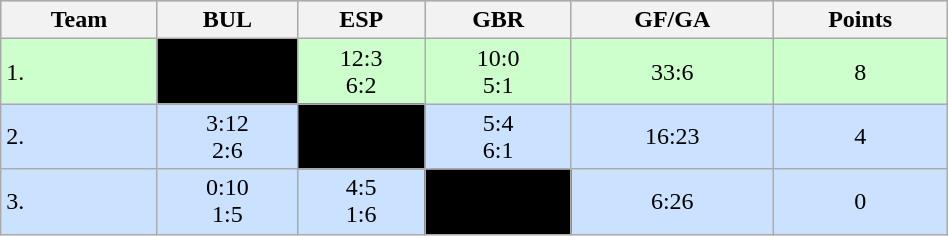<table class="wikitable" bgcolor="#EFEFFF" width="50%">
<tr bgcolor="#BCD2EE">
<th>Team</th>
<th>BUL</th>
<th>ESP</th>
<th>GBR</th>
<th>GF/GA</th>
<th>Points</th>
</tr>
<tr bgcolor="#ccffcc" align="center">
<td align="left">1. </td>
<td style="background:#000000;"></td>
<td>12:3<br>6:2</td>
<td>10:0<br>5:1</td>
<td>33:6</td>
<td>8</td>
</tr>
<tr bgcolor="#CAE1FF" align="center">
<td align="left">2. </td>
<td>3:12<br>2:6</td>
<td style="background:#000000;"></td>
<td>5:4<br>6:1</td>
<td>16:23</td>
<td>4</td>
</tr>
<tr bgcolor="#CAE1FF" align="center">
<td align="left">3. </td>
<td>0:10<br>1:5</td>
<td>4:5<br>1:6</td>
<td style="background:#000000;"></td>
<td>6:26</td>
<td>0</td>
</tr>
</table>
